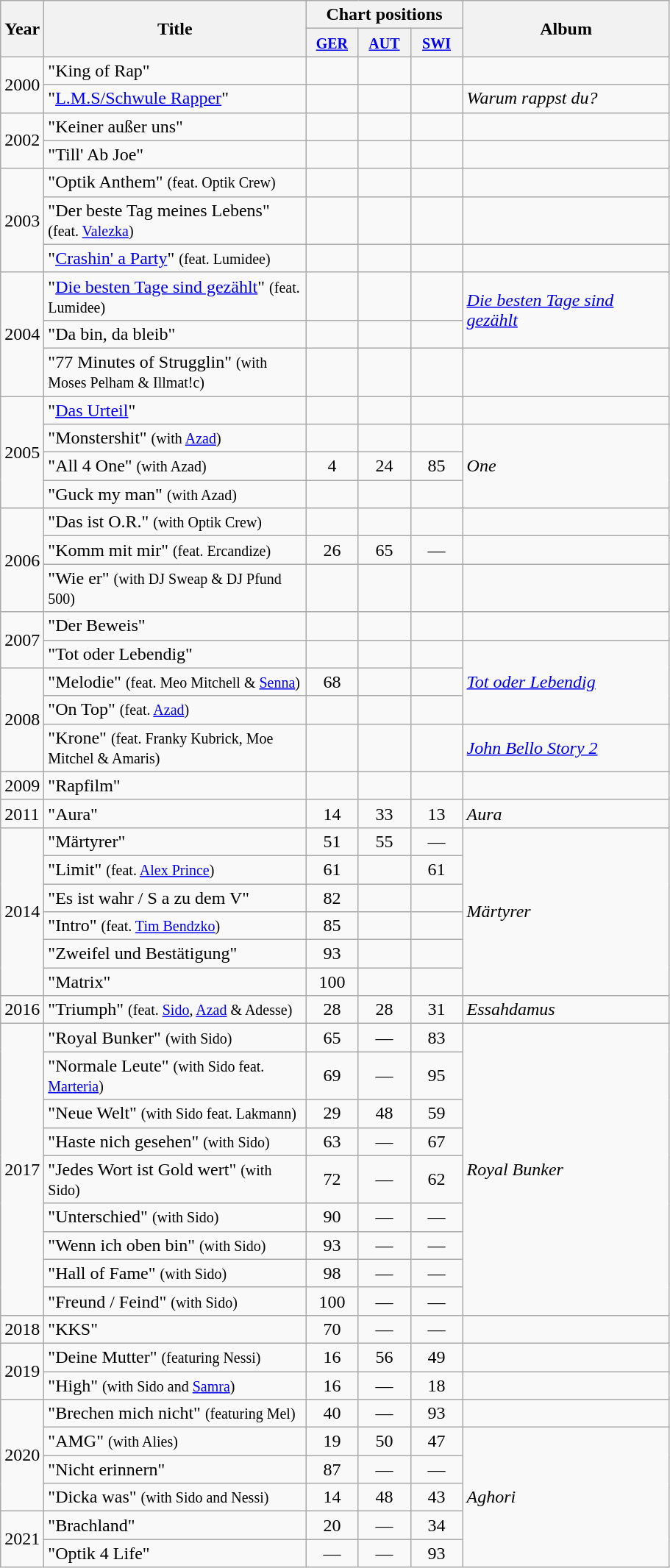<table class="wikitable">
<tr>
<th style="width:20px;" rowspan="2">Year</th>
<th style="width:230px;" rowspan="2">Title</th>
<th colspan="3">Chart positions</th>
<th style="width:180px;" rowspan="2">Album</th>
</tr>
<tr>
<th style="width:40px;"><small><a href='#'>GER</a></small><br></th>
<th style="width:40px;"><small><a href='#'>AUT</a></small><br></th>
<th style="width:40px;"><small><a href='#'>SWI</a></small><br></th>
</tr>
<tr>
<td rowspan="2">2000</td>
<td>"King of Rap"</td>
<td style="text-align:center;"></td>
<td style="text-align:center;"></td>
<td style="text-align:center;"></td>
<td></td>
</tr>
<tr>
<td>"<a href='#'>L.M.S/Schwule Rapper</a>"</td>
<td style="text-align:center;"></td>
<td style="text-align:center;"></td>
<td style="text-align:center;"></td>
<td><em>Warum rappst du?</em></td>
</tr>
<tr>
<td rowspan="2">2002</td>
<td>"Keiner außer uns"</td>
<td style="text-align:center;"></td>
<td style="text-align:center;"></td>
<td style="text-align:center;"></td>
<td></td>
</tr>
<tr>
<td>"Till' Ab Joe"</td>
<td style="text-align:center;"></td>
<td style="text-align:center;"></td>
<td style="text-align:center;"></td>
<td></td>
</tr>
<tr>
<td rowspan="3">2003</td>
<td>"Optik Anthem" <small>(feat. Optik Crew)</small></td>
<td style="text-align:center;"></td>
<td style="text-align:center;"></td>
<td style="text-align:center;"></td>
<td></td>
</tr>
<tr>
<td>"Der beste Tag meines Lebens" <small>(feat. <a href='#'>Valezka</a>)</small></td>
<td style="text-align:center;"></td>
<td style="text-align:center;"></td>
<td style="text-align:center;"></td>
<td></td>
</tr>
<tr>
<td>"<a href='#'>Crashin' a Party</a>" <small>(feat. Lumidee)</small></td>
<td style="text-align:center;"></td>
<td style="text-align:center;"></td>
<td style="text-align:center;"></td>
<td></td>
</tr>
<tr>
<td rowspan="3">2004</td>
<td>"<a href='#'>Die besten Tage sind gezählt</a>" <small>(feat. Lumidee)</small></td>
<td style="text-align:center;"></td>
<td style="text-align:center;"></td>
<td style="text-align:center;"></td>
<td rowspan="2"><em><a href='#'>Die besten Tage sind gezählt</a></em></td>
</tr>
<tr>
<td>"Da bin, da bleib"</td>
<td style="text-align:center;"></td>
<td style="text-align:center;"></td>
<td style="text-align:center;"></td>
</tr>
<tr>
<td>"77 Minutes of Strugglin" <small>(with Moses Pelham & Illmat!c)</small></td>
<td style="text-align:center;"></td>
<td style="text-align:center;"></td>
<td style="text-align:center;"></td>
<td></td>
</tr>
<tr>
<td rowspan="4">2005</td>
<td>"<a href='#'>Das Urteil</a>"</td>
<td style="text-align:center;"></td>
<td style="text-align:center;"></td>
<td style="text-align:center;"></td>
<td></td>
</tr>
<tr>
<td>"Monstershit" <small>(with <a href='#'>Azad</a>)</small></td>
<td style="text-align:center;"></td>
<td style="text-align:center;"></td>
<td style="text-align:center;"></td>
<td rowspan="3"><em>One</em></td>
</tr>
<tr>
<td>"All 4 One" <small>(with Azad)</small></td>
<td style="text-align:center;">4</td>
<td style="text-align:center;">24</td>
<td style="text-align:center;">85</td>
</tr>
<tr>
<td>"Guck my man" <small>(with Azad)</small></td>
<td style="text-align:center;"></td>
<td style="text-align:center;"></td>
<td style="text-align:center;"></td>
</tr>
<tr>
<td rowspan="3">2006</td>
<td>"Das ist O.R." <small>(with Optik Crew)</small></td>
<td style="text-align:center;"></td>
<td style="text-align:center;"></td>
<td style="text-align:center;"></td>
<td></td>
</tr>
<tr>
<td>"Komm mit mir" <small>(feat. Ercandize)</small></td>
<td style="text-align:center;">26</td>
<td style="text-align:center;">65</td>
<td style="text-align:center;">—</td>
<td></td>
</tr>
<tr>
<td>"Wie er" <small>(with DJ Sweap & DJ Pfund 500)</small></td>
<td style="text-align:center;"></td>
<td style="text-align:center;"></td>
<td style="text-align:center;"></td>
<td></td>
</tr>
<tr>
<td rowspan="2">2007</td>
<td>"Der Beweis"</td>
<td style="text-align:center;"></td>
<td style="text-align:center;"></td>
<td style="text-align:center;"></td>
<td></td>
</tr>
<tr>
<td>"Tot oder Lebendig"</td>
<td style="text-align:center;"></td>
<td style="text-align:center;"></td>
<td style="text-align:center;"></td>
<td rowspan="3"><em><a href='#'>Tot oder Lebendig</a></em></td>
</tr>
<tr>
<td rowspan="3">2008</td>
<td>"Melodie" <small>(feat. Meo Mitchell & <a href='#'>Senna</a>)</small></td>
<td style="text-align:center;">68</td>
<td style="text-align:center;"></td>
<td style="text-align:center;"></td>
</tr>
<tr>
<td>"On Top" <small>(feat. <a href='#'>Azad</a>)</small></td>
<td style="text-align:center;"></td>
<td style="text-align:center;"></td>
<td style="text-align:center;"></td>
</tr>
<tr>
<td>"Krone" <small>(feat. Franky Kubrick, Moe Mitchel & Amaris)</small></td>
<td style="text-align:center;"></td>
<td style="text-align:center;"></td>
<td style="text-align:center;"></td>
<td><em><a href='#'>John Bello Story 2</a></em></td>
</tr>
<tr>
<td>2009</td>
<td>"Rapfilm"</td>
<td style="text-align:center;"></td>
<td style="text-align:center;"></td>
<td style="text-align:center;"></td>
<td></td>
</tr>
<tr>
<td>2011</td>
<td>"Aura"</td>
<td style="text-align:center;">14</td>
<td style="text-align:center;">33</td>
<td style="text-align:center;">13</td>
<td><em>Aura</em></td>
</tr>
<tr>
<td rowspan="6">2014</td>
<td>"Märtyrer"</td>
<td style="text-align:center;">51</td>
<td style="text-align:center;">55</td>
<td style="text-align:center;">—</td>
<td rowspan="6"><em>Märtyrer</em></td>
</tr>
<tr>
<td>"Limit" <small>(feat. <a href='#'>Alex Prince</a>)</small></td>
<td style="text-align:center;">61</td>
<td style="text-align:center;"></td>
<td style="text-align:center;">61</td>
</tr>
<tr>
<td>"Es ist wahr / S a zu dem V"</td>
<td style="text-align:center;">82</td>
<td style="text-align:center;"></td>
<td style="text-align:center;"></td>
</tr>
<tr>
<td>"Intro" <small>(feat. <a href='#'>Tim Bendzko</a>)</small></td>
<td style="text-align:center;">85</td>
<td style="text-align:center;"></td>
<td style="text-align:center;"></td>
</tr>
<tr>
<td>"Zweifel und Bestätigung"</td>
<td style="text-align:center;">93</td>
<td style="text-align:center;"></td>
<td style="text-align:center;"></td>
</tr>
<tr>
<td>"Matrix"</td>
<td style="text-align:center;">100</td>
<td style="text-align:center;"></td>
<td style="text-align:center;"></td>
</tr>
<tr>
<td>2016</td>
<td>"Triumph" <small>(feat. <a href='#'>Sido</a>, <a href='#'>Azad</a> & Adesse)</small></td>
<td style="text-align:center;">28</td>
<td style="text-align:center;">28<br></td>
<td style="text-align:center;">31</td>
<td><em>Essahdamus</em></td>
</tr>
<tr>
<td rowspan="9">2017</td>
<td>"Royal Bunker" <small>(with Sido)</small></td>
<td style="text-align:center;">65</td>
<td style="text-align:center;">—</td>
<td style="text-align:center;">83</td>
<td rowspan="9"><em>Royal Bunker</em></td>
</tr>
<tr>
<td>"Normale Leute" <small>(with Sido feat. <a href='#'>Marteria</a>)</small></td>
<td style="text-align:center;">69</td>
<td style="text-align:center;">—</td>
<td style="text-align:center;">95</td>
</tr>
<tr>
<td>"Neue Welt" <small>(with Sido feat. Lakmann)</small></td>
<td style="text-align:center;">29</td>
<td style="text-align:center;">48</td>
<td style="text-align:center;">59</td>
</tr>
<tr>
<td>"Haste nich gesehen" <small>(with Sido)</small></td>
<td style="text-align:center;">63</td>
<td style="text-align:center;">—</td>
<td style="text-align:center;">67</td>
</tr>
<tr>
<td>"Jedes Wort ist Gold wert" <small>(with Sido)</small></td>
<td style="text-align:center;">72</td>
<td style="text-align:center;">—</td>
<td style="text-align:center;">62</td>
</tr>
<tr>
<td>"Unterschied" <small>(with Sido)</small></td>
<td style="text-align:center;">90</td>
<td style="text-align:center;">—</td>
<td style="text-align:center;">—</td>
</tr>
<tr>
<td>"Wenn ich oben bin" <small>(with Sido)</small></td>
<td style="text-align:center;">93</td>
<td style="text-align:center;">—</td>
<td style="text-align:center;">—</td>
</tr>
<tr>
<td>"Hall of Fame" <small>(with Sido)</small></td>
<td style="text-align:center;">98</td>
<td style="text-align:center;">—</td>
<td style="text-align:center;">—</td>
</tr>
<tr>
<td>"Freund / Feind" <small>(with Sido)</small></td>
<td style="text-align:center;">100</td>
<td style="text-align:center;">—</td>
<td style="text-align:center;">—</td>
</tr>
<tr>
<td>2018</td>
<td>"KKS"</td>
<td style="text-align:center;">70</td>
<td style="text-align:center;">—</td>
<td style="text-align:center;">—</td>
<td></td>
</tr>
<tr>
<td rowspan="2">2019</td>
<td>"Deine Mutter" <small>(featuring Nessi)</small></td>
<td style="text-align:center;">16</td>
<td style="text-align:center;">56</td>
<td style="text-align:center;">49</td>
<td></td>
</tr>
<tr>
<td>"High" <small>(with Sido and <a href='#'>Samra</a>)</small></td>
<td style="text-align:center;">16</td>
<td style="text-align:center;">—</td>
<td style="text-align:center;">18</td>
<td></td>
</tr>
<tr>
<td rowspan="4">2020</td>
<td>"Brechen mich nicht" <small>(featuring Mel)</small></td>
<td style="text-align:center;">40</td>
<td style="text-align:center;">—</td>
<td style="text-align:center;">93</td>
<td></td>
</tr>
<tr>
<td>"AMG" <small>(with Alies)</small></td>
<td style="text-align:center;">19</td>
<td style="text-align:center;">50</td>
<td style="text-align:center;">47</td>
<td rowspan="5"><em>Aghori</em></td>
</tr>
<tr>
<td>"Nicht erinnern"</td>
<td style="text-align:center;">87</td>
<td style="text-align:center;">—</td>
<td style="text-align:center;">—</td>
</tr>
<tr>
<td>"Dicka was" <small>(with Sido and Nessi)</small></td>
<td style="text-align:center;">14</td>
<td style="text-align:center;">48</td>
<td style="text-align:center;">43</td>
</tr>
<tr>
<td rowspan="2">2021</td>
<td>"Brachland"</td>
<td style="text-align:center;">20</td>
<td style="text-align:center;">—</td>
<td style="text-align:center;">34</td>
</tr>
<tr>
<td>"Optik 4 Life"</td>
<td style="text-align:center;">—</td>
<td style="text-align:center;">—</td>
<td style="text-align:center;">93</td>
</tr>
</table>
